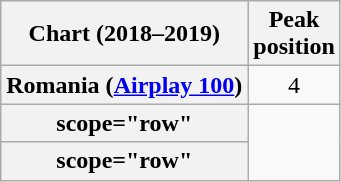<table class="wikitable sortable plainrowheaders" style="text-align:center">
<tr>
<th>Chart (2018–2019)</th>
<th>Peak<br>position</th>
</tr>
<tr>
<th scope="row">Romania (<a href='#'>Airplay 100</a>)</th>
<td>4</td>
</tr>
<tr>
<th>scope="row"</th>
</tr>
<tr>
<th>scope="row"</th>
</tr>
</table>
